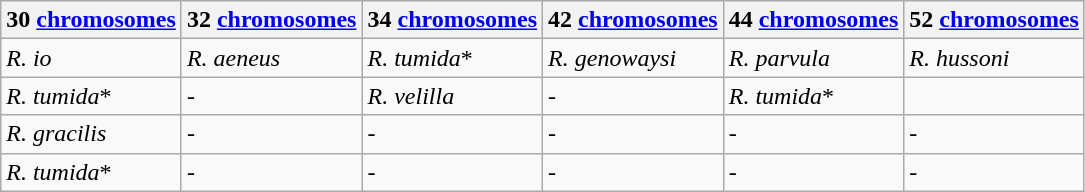<table class="wikitable">
<tr>
<th>30 <a href='#'>chromosomes</a></th>
<th>32 <a href='#'>chromosomes</a></th>
<th>34 <a href='#'>chromosomes</a></th>
<th>42 <a href='#'>chromosomes</a></th>
<th>44 <a href='#'>chromosomes</a></th>
<th>52 <a href='#'>chromosomes</a></th>
</tr>
<tr>
<td><em>R. io</em></td>
<td><em>R. aeneus</em></td>
<td><em>R. tumida</em>*</td>
<td><em>R. genowaysi</em></td>
<td><em>R. parvula</em></td>
<td><em>R. hussoni</em></td>
</tr>
<tr>
<td><em>R. tumida</em>*</td>
<td><em>-</em></td>
<td><em>R. velilla</em></td>
<td><em>-</em></td>
<td><em>R. tumida</em>*</td>
</tr>
<tr>
<td><em>R. gracilis</em></td>
<td><em>-</em></td>
<td><em>-</em></td>
<td><em>-</em></td>
<td><em>-</em></td>
<td><em>-</em></td>
</tr>
<tr>
<td><em>R. tumida</em>*</td>
<td><em>-</em></td>
<td><em>-</em></td>
<td><em>-</em></td>
<td><em>-</em></td>
<td><em>-</em></td>
</tr>
</table>
